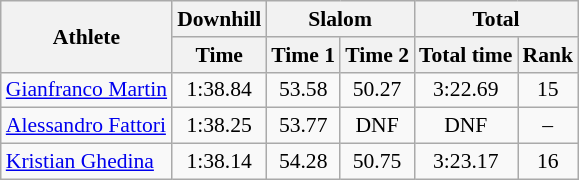<table class="wikitable" style="font-size:90%">
<tr>
<th rowspan="2">Athlete</th>
<th>Downhill</th>
<th colspan="2">Slalom</th>
<th colspan="2">Total</th>
</tr>
<tr>
<th>Time</th>
<th>Time 1</th>
<th>Time 2</th>
<th>Total time</th>
<th>Rank</th>
</tr>
<tr>
<td><a href='#'>Gianfranco Martin</a></td>
<td align="center">1:38.84</td>
<td align="center">53.58</td>
<td align="center">50.27</td>
<td align="center">3:22.69</td>
<td align="center">15</td>
</tr>
<tr>
<td><a href='#'>Alessandro Fattori</a></td>
<td align="center">1:38.25</td>
<td align="center">53.77</td>
<td align="center">DNF</td>
<td align="center">DNF</td>
<td align="center">–</td>
</tr>
<tr>
<td><a href='#'>Kristian Ghedina</a></td>
<td align="center">1:38.14</td>
<td align="center">54.28</td>
<td align="center">50.75</td>
<td align="center">3:23.17</td>
<td align="center">16</td>
</tr>
</table>
